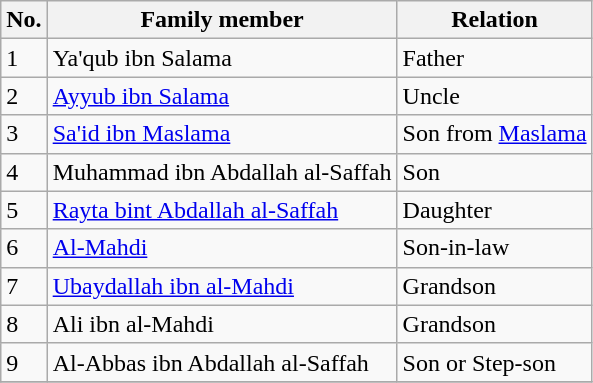<table class="wikitable" border="2">
<tr>
<th>No.</th>
<th>Family member</th>
<th>Relation</th>
</tr>
<tr>
<td>1</td>
<td>Ya'qub ibn Salama</td>
<td>Father</td>
</tr>
<tr>
<td>2</td>
<td><a href='#'>Ayyub ibn Salama</a></td>
<td>Uncle</td>
</tr>
<tr>
<td>3</td>
<td><a href='#'>Sa'id ibn Maslama</a></td>
<td>Son from <a href='#'>Maslama</a></td>
</tr>
<tr>
<td>4</td>
<td>Muhammad ibn Abdallah al-Saffah</td>
<td>Son</td>
</tr>
<tr>
<td>5</td>
<td><a href='#'>Rayta bint Abdallah al-Saffah</a></td>
<td>Daughter</td>
</tr>
<tr>
<td>6</td>
<td><a href='#'>Al-Mahdi</a></td>
<td>Son-in-law</td>
</tr>
<tr>
<td>7</td>
<td><a href='#'>Ubaydallah ibn al-Mahdi</a></td>
<td>Grandson</td>
</tr>
<tr>
<td>8</td>
<td>Ali ibn al-Mahdi</td>
<td>Grandson</td>
</tr>
<tr>
<td>9</td>
<td>Al-Abbas ibn Abdallah al-Saffah</td>
<td>Son or Step-son</td>
</tr>
<tr>
</tr>
</table>
